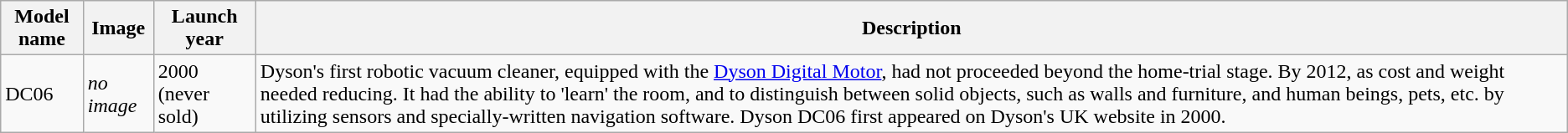<table class="wikitable sortable">
<tr>
<th>Model name</th>
<th>Image</th>
<th>Launch year</th>
<th>Description</th>
</tr>
<tr>
<td>DC06</td>
<td><em>no image</em></td>
<td>2000 (never sold)</td>
<td>Dyson's first robotic vacuum cleaner, equipped with the <a href='#'>Dyson Digital Motor</a>, had not proceeded beyond the home-trial stage. By 2012, as cost and weight needed reducing. It had the ability to 'learn' the room, and to distinguish between solid objects, such as walls and furniture, and human beings, pets, etc. by utilizing sensors and specially-written navigation software. Dyson DC06 first appeared on Dyson's UK website in 2000.</td>
</tr>
</table>
